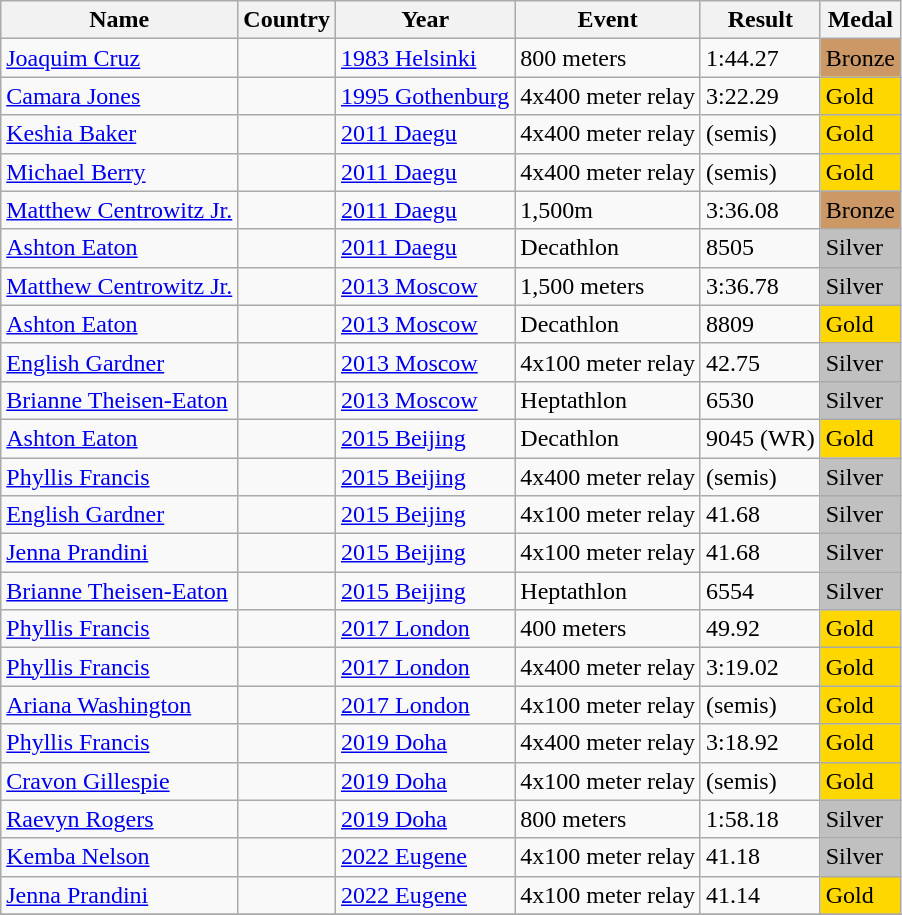<table class="wikitable sortable">
<tr>
<th>Name</th>
<th>Country</th>
<th>Year</th>
<th>Event</th>
<th>Result</th>
<th>Medal</th>
</tr>
<tr>
<td><a href='#'>Joaquim Cruz</a></td>
<td></td>
<td><a href='#'>1983 Helsinki</a></td>
<td>800 meters</td>
<td>1:44.27</td>
<td style="background: #cc9966;">Bronze</td>
</tr>
<tr>
<td><a href='#'>Camara Jones</a></td>
<td></td>
<td><a href='#'>1995 Gothenburg</a></td>
<td>4x400 meter relay</td>
<td>3:22.29</td>
<td style="background: gold;">Gold</td>
</tr>
<tr>
<td><a href='#'>Keshia Baker</a></td>
<td></td>
<td><a href='#'>2011 Daegu</a></td>
<td>4x400 meter relay</td>
<td>(semis)</td>
<td style="background: gold;">Gold</td>
</tr>
<tr>
<td><a href='#'>Michael Berry</a></td>
<td></td>
<td><a href='#'>2011 Daegu</a></td>
<td>4x400 meter relay</td>
<td>(semis)</td>
<td style="background: gold;">Gold</td>
</tr>
<tr>
<td><a href='#'>Matthew Centrowitz Jr.</a></td>
<td></td>
<td><a href='#'>2011 Daegu</a></td>
<td>1,500m</td>
<td>3:36.08</td>
<td style="background: #cc9966;">Bronze</td>
</tr>
<tr>
<td><a href='#'>Ashton Eaton</a></td>
<td></td>
<td><a href='#'>2011 Daegu</a></td>
<td>Decathlon</td>
<td>8505</td>
<td style="background: silver;">Silver</td>
</tr>
<tr>
<td><a href='#'>Matthew Centrowitz Jr.</a></td>
<td></td>
<td><a href='#'>2013 Moscow</a></td>
<td>1,500 meters</td>
<td>3:36.78</td>
<td style="background: silver;">Silver</td>
</tr>
<tr>
<td><a href='#'>Ashton Eaton</a></td>
<td></td>
<td><a href='#'>2013 Moscow</a></td>
<td>Decathlon</td>
<td>8809</td>
<td style="background: gold;">Gold</td>
</tr>
<tr>
<td><a href='#'>English Gardner</a></td>
<td></td>
<td><a href='#'>2013 Moscow</a></td>
<td>4x100 meter relay</td>
<td>42.75</td>
<td style="background: silver;">Silver</td>
</tr>
<tr>
<td><a href='#'>Brianne Theisen-Eaton</a></td>
<td></td>
<td><a href='#'>2013 Moscow</a></td>
<td>Heptathlon</td>
<td>6530</td>
<td style="background: silver;">Silver</td>
</tr>
<tr>
<td><a href='#'>Ashton Eaton</a></td>
<td></td>
<td><a href='#'>2015 Beijing</a></td>
<td>Decathlon</td>
<td>9045 (WR)</td>
<td style="background: gold;">Gold</td>
</tr>
<tr>
<td><a href='#'>Phyllis Francis</a></td>
<td></td>
<td><a href='#'>2015 Beijing</a></td>
<td>4x400 meter relay</td>
<td>(semis)</td>
<td style="background: silver;">Silver</td>
</tr>
<tr>
<td><a href='#'>English Gardner</a></td>
<td></td>
<td><a href='#'>2015 Beijing</a></td>
<td>4x100 meter relay</td>
<td>41.68</td>
<td style="background: silver;">Silver</td>
</tr>
<tr>
<td><a href='#'>Jenna Prandini</a></td>
<td></td>
<td><a href='#'>2015 Beijing</a></td>
<td>4x100 meter relay</td>
<td>41.68</td>
<td style="background: silver;">Silver</td>
</tr>
<tr>
<td><a href='#'>Brianne Theisen-Eaton</a></td>
<td></td>
<td><a href='#'>2015 Beijing</a></td>
<td>Heptathlon</td>
<td>6554</td>
<td style="background: silver;">Silver</td>
</tr>
<tr>
<td><a href='#'>Phyllis Francis</a></td>
<td></td>
<td><a href='#'>2017 London</a></td>
<td>400 meters</td>
<td>49.92</td>
<td style="background: gold;">Gold</td>
</tr>
<tr>
<td><a href='#'>Phyllis Francis</a></td>
<td></td>
<td><a href='#'>2017 London</a></td>
<td>4x400 meter relay</td>
<td>3:19.02</td>
<td style="background: gold;">Gold</td>
</tr>
<tr>
<td><a href='#'>Ariana Washington</a></td>
<td></td>
<td><a href='#'>2017 London</a></td>
<td>4x100 meter relay</td>
<td>(semis)</td>
<td style="background: gold;">Gold</td>
</tr>
<tr>
<td><a href='#'>Phyllis Francis</a></td>
<td></td>
<td><a href='#'>2019 Doha</a></td>
<td>4x400 meter relay</td>
<td>3:18.92</td>
<td style="background: gold;">Gold</td>
</tr>
<tr>
<td><a href='#'>Cravon Gillespie</a></td>
<td></td>
<td><a href='#'>2019 Doha</a></td>
<td>4x100 meter relay</td>
<td>(semis)</td>
<td style="background: gold;">Gold</td>
</tr>
<tr>
<td><a href='#'>Raevyn Rogers</a></td>
<td></td>
<td><a href='#'>2019 Doha</a></td>
<td>800 meters</td>
<td>1:58.18</td>
<td style="background: silver;">Silver</td>
</tr>
<tr>
<td><a href='#'>Kemba Nelson</a></td>
<td></td>
<td><a href='#'>2022 Eugene</a></td>
<td>4x100 meter relay</td>
<td>41.18</td>
<td style="background: silver;">Silver</td>
</tr>
<tr>
<td><a href='#'>Jenna Prandini</a></td>
<td></td>
<td><a href='#'>2022 Eugene</a></td>
<td>4x100 meter relay</td>
<td>41.14</td>
<td style="background: gold;">Gold</td>
</tr>
<tr>
</tr>
</table>
